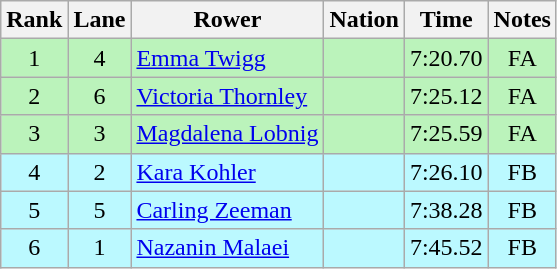<table class="wikitable sortable" style="text-align:center">
<tr>
<th>Rank</th>
<th>Lane</th>
<th>Rower</th>
<th>Nation</th>
<th>Time</th>
<th>Notes</th>
</tr>
<tr bgcolor=bbf3bb>
<td>1</td>
<td>4</td>
<td align=left><a href='#'>Emma Twigg</a></td>
<td align=left></td>
<td>7:20.70</td>
<td>FA</td>
</tr>
<tr bgcolor=bbf3bb>
<td>2</td>
<td>6</td>
<td align=left><a href='#'>Victoria Thornley</a></td>
<td align=left></td>
<td>7:25.12</td>
<td>FA</td>
</tr>
<tr bgcolor=bbf3bb>
<td>3</td>
<td>3</td>
<td align=left><a href='#'>Magdalena Lobnig</a></td>
<td align=left></td>
<td>7:25.59</td>
<td>FA</td>
</tr>
<tr bgcolor=bbf9ff>
<td>4</td>
<td>2</td>
<td align=left><a href='#'>Kara Kohler</a></td>
<td align=left></td>
<td>7:26.10</td>
<td>FB</td>
</tr>
<tr bgcolor=bbf9ff>
<td>5</td>
<td>5</td>
<td align=left><a href='#'>Carling Zeeman</a></td>
<td align=left></td>
<td>7:38.28</td>
<td>FB</td>
</tr>
<tr bgcolor=bbf9ff>
<td>6</td>
<td>1</td>
<td align=left><a href='#'>Nazanin Malaei</a></td>
<td align=left></td>
<td>7:45.52</td>
<td>FB</td>
</tr>
</table>
